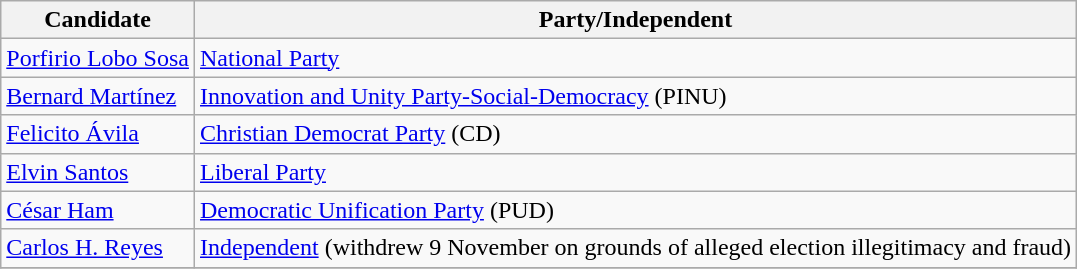<table class=wikitable>
<tr>
<th>Candidate</th>
<th>Party/Independent</th>
</tr>
<tr>
<td><a href='#'>Porfirio Lobo Sosa</a></td>
<td><a href='#'>National Party</a></td>
</tr>
<tr>
<td><a href='#'>Bernard Martínez</a></td>
<td><a href='#'>Innovation and Unity Party-Social-Democracy</a> (PINU)</td>
</tr>
<tr>
<td><a href='#'>Felicito Ávila</a></td>
<td><a href='#'>Christian Democrat Party</a> (CD)</td>
</tr>
<tr>
<td><a href='#'>Elvin Santos</a></td>
<td><a href='#'>Liberal Party</a></td>
</tr>
<tr>
<td><a href='#'>César Ham</a></td>
<td><a href='#'>Democratic Unification Party</a> (PUD)</td>
</tr>
<tr>
<td><a href='#'>Carlos H. Reyes</a></td>
<td><a href='#'>Independent</a> (withdrew 9 November on grounds of alleged election illegitimacy and fraud)</td>
</tr>
<tr>
</tr>
</table>
